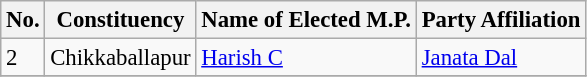<table class="wikitable" style="font-size:95%;">
<tr>
<th>No.</th>
<th>Constituency</th>
<th>Name of Elected M.P.</th>
<th>Party Affiliation</th>
</tr>
<tr>
<td>2</td>
<td>Chikkaballapur</td>
<td><a href='#'>Harish C</a></td>
<td><a href='#'>Janata Dal</a></td>
</tr>
<tr>
</tr>
</table>
